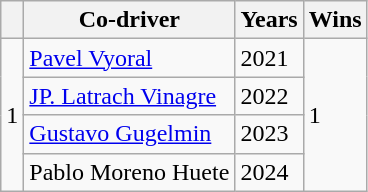<table class="wikitable">
<tr>
<th></th>
<th>Co-driver</th>
<th>Years</th>
<th>Wins</th>
</tr>
<tr>
<td rowspan="4">1</td>
<td> <a href='#'>Pavel Vyoral</a></td>
<td>2021</td>
<td rowspan="4">1</td>
</tr>
<tr>
<td> <a href='#'>JP. Latrach Vinagre</a></td>
<td>2022</td>
</tr>
<tr>
<td> <a href='#'>Gustavo Gugelmin</a></td>
<td>2023</td>
</tr>
<tr>
<td> Pablo Moreno Huete</td>
<td>2024</td>
</tr>
</table>
